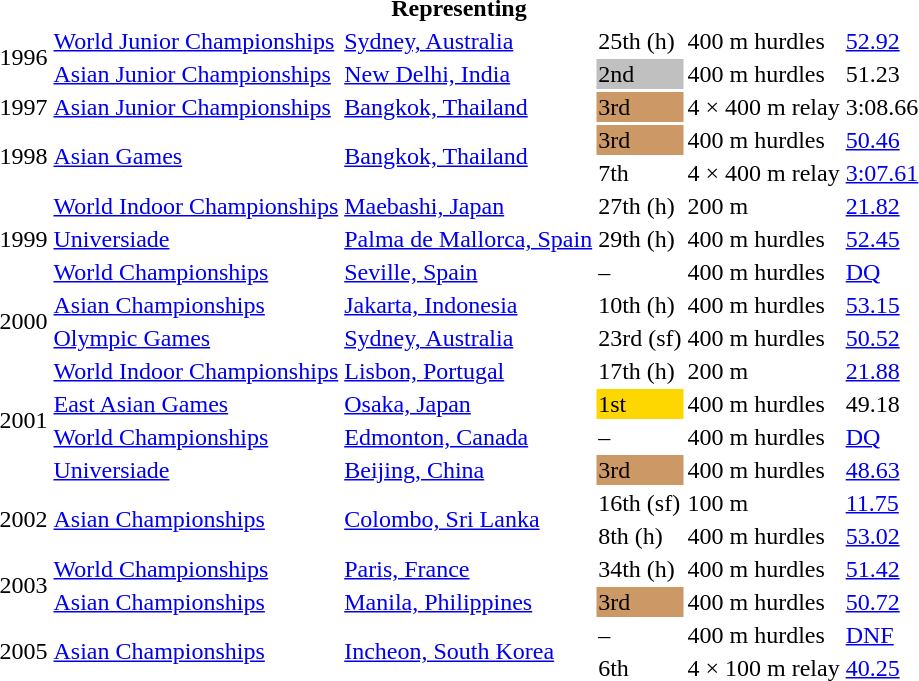<table>
<tr>
<th colspan="6">Representing </th>
</tr>
<tr>
<td rowspan=2>1996</td>
<td><a href='#'>World Junior Championships</a></td>
<td><a href='#'>Sydney, Australia</a></td>
<td>25th (h)</td>
<td>400 m hurdles</td>
<td><a href='#'>52.92</a></td>
</tr>
<tr>
<td><a href='#'>Asian Junior Championships</a></td>
<td><a href='#'>New Delhi, India</a></td>
<td bgcolor=silver>2nd</td>
<td>400 m hurdles</td>
<td>51.23</td>
</tr>
<tr>
<td>1997</td>
<td><a href='#'>Asian Junior Championships</a></td>
<td><a href='#'>Bangkok, Thailand</a></td>
<td bgcolor=cc9966>3rd</td>
<td>4 × 400 m relay</td>
<td>3:08.66</td>
</tr>
<tr>
<td rowspan=2>1998</td>
<td rowspan=2><a href='#'>Asian Games</a></td>
<td rowspan=2><a href='#'>Bangkok, Thailand</a></td>
<td bgcolor=cc9966>3rd</td>
<td>400 m hurdles</td>
<td><a href='#'>50.46</a></td>
</tr>
<tr>
<td>7th</td>
<td>4 × 400 m relay</td>
<td><a href='#'>3:07.61</a></td>
</tr>
<tr>
<td rowspan=3>1999</td>
<td><a href='#'>World Indoor Championships</a></td>
<td><a href='#'>Maebashi, Japan</a></td>
<td>27th (h)</td>
<td>200 m</td>
<td><a href='#'>21.82</a></td>
</tr>
<tr>
<td><a href='#'>Universiade</a></td>
<td><a href='#'>Palma de Mallorca, Spain</a></td>
<td>29th (h)</td>
<td>400 m hurdles</td>
<td><a href='#'>52.45</a></td>
</tr>
<tr>
<td><a href='#'>World Championships</a></td>
<td><a href='#'>Seville, Spain</a></td>
<td>–</td>
<td>400 m hurdles</td>
<td><a href='#'>DQ</a></td>
</tr>
<tr>
<td rowspan=2>2000</td>
<td><a href='#'>Asian Championships</a></td>
<td><a href='#'>Jakarta, Indonesia</a></td>
<td>10th (h)</td>
<td>400 m hurdles</td>
<td><a href='#'>53.15</a></td>
</tr>
<tr>
<td><a href='#'>Olympic Games</a></td>
<td><a href='#'>Sydney, Australia</a></td>
<td>23rd (sf)</td>
<td>400 m hurdles</td>
<td><a href='#'>50.52</a></td>
</tr>
<tr>
<td rowspan=4>2001</td>
<td><a href='#'>World Indoor Championships</a></td>
<td><a href='#'>Lisbon, Portugal</a></td>
<td>17th (h)</td>
<td>200 m</td>
<td><a href='#'>21.88</a></td>
</tr>
<tr>
<td><a href='#'>East Asian Games</a></td>
<td><a href='#'>Osaka, Japan</a></td>
<td bgcolor=gold>1st</td>
<td>400 m hurdles</td>
<td>49.18</td>
</tr>
<tr>
<td><a href='#'>World Championships</a></td>
<td><a href='#'>Edmonton, Canada</a></td>
<td>–</td>
<td>400 m hurdles</td>
<td><a href='#'>DQ</a></td>
</tr>
<tr>
<td><a href='#'>Universiade</a></td>
<td><a href='#'>Beijing, China</a></td>
<td bgcolor=cc9966>3rd</td>
<td>400 m hurdles</td>
<td><a href='#'>48.63</a></td>
</tr>
<tr>
<td rowspan=2>2002</td>
<td rowspan=2><a href='#'>Asian Championships</a></td>
<td rowspan=2><a href='#'>Colombo, Sri Lanka</a></td>
<td>16th (sf)</td>
<td>100 m</td>
<td><a href='#'>11.75</a></td>
</tr>
<tr>
<td>8th (h)</td>
<td>400 m hurdles</td>
<td><a href='#'>53.02</a></td>
</tr>
<tr>
<td rowspan=2>2003</td>
<td><a href='#'>World Championships</a></td>
<td><a href='#'>Paris, France</a></td>
<td>34th (h)</td>
<td>400 m hurdles</td>
<td><a href='#'>51.42</a></td>
</tr>
<tr>
<td><a href='#'>Asian Championships</a></td>
<td><a href='#'>Manila, Philippines</a></td>
<td bgcolor=cc9966>3rd</td>
<td>400 m hurdles</td>
<td><a href='#'>50.72</a></td>
</tr>
<tr>
<td rowspan=2>2005</td>
<td rowspan=2><a href='#'>Asian Championships</a></td>
<td rowspan=2><a href='#'>Incheon, South Korea</a></td>
<td>–</td>
<td>400 m hurdles</td>
<td><a href='#'>DNF</a></td>
</tr>
<tr>
<td>6th</td>
<td>4 × 100 m relay</td>
<td><a href='#'>40.25</a></td>
</tr>
</table>
